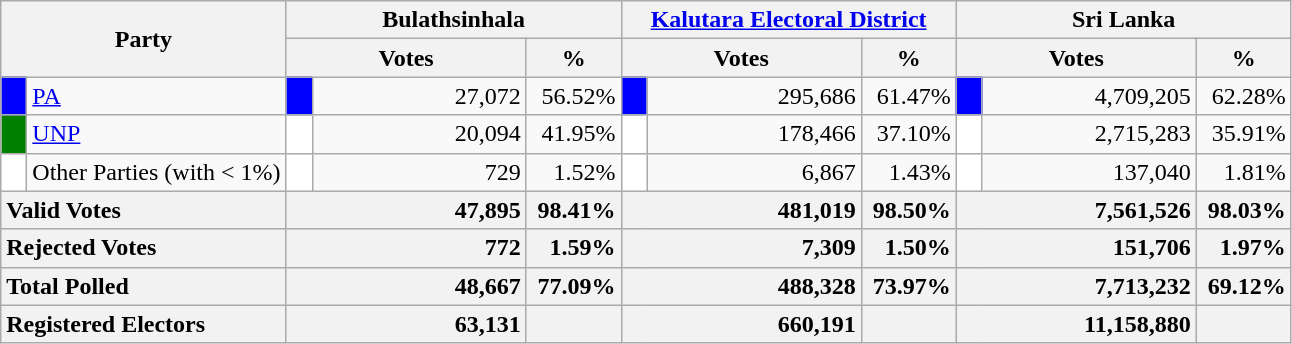<table class="wikitable">
<tr>
<th colspan="2" width="144px"rowspan="2">Party</th>
<th colspan="3" width="216px">Bulathsinhala</th>
<th colspan="3" width="216px"><a href='#'>Kalutara Electoral District</a></th>
<th colspan="3" width="216px">Sri Lanka</th>
</tr>
<tr>
<th colspan="2" width="144px">Votes</th>
<th>%</th>
<th colspan="2" width="144px">Votes</th>
<th>%</th>
<th colspan="2" width="144px">Votes</th>
<th>%</th>
</tr>
<tr>
<td style="background-color:blue;" width="10px"></td>
<td style="text-align:left;"><a href='#'>PA</a></td>
<td style="background-color:blue;" width="10px"></td>
<td style="text-align:right;">27,072</td>
<td style="text-align:right;">56.52%</td>
<td style="background-color:blue;" width="10px"></td>
<td style="text-align:right;">295,686</td>
<td style="text-align:right;">61.47%</td>
<td style="background-color:blue;" width="10px"></td>
<td style="text-align:right;">4,709,205</td>
<td style="text-align:right;">62.28%</td>
</tr>
<tr>
<td style="background-color:green;" width="10px"></td>
<td style="text-align:left;"><a href='#'>UNP</a></td>
<td style="background-color:white;" width="10px"></td>
<td style="text-align:right;">20,094</td>
<td style="text-align:right;">41.95%</td>
<td style="background-color:white;" width="10px"></td>
<td style="text-align:right;">178,466</td>
<td style="text-align:right;">37.10%</td>
<td style="background-color:white;" width="10px"></td>
<td style="text-align:right;">2,715,283</td>
<td style="text-align:right;">35.91%</td>
</tr>
<tr>
<td style="background-color:white;" width="10px"></td>
<td style="text-align:left;">Other Parties (with < 1%)</td>
<td style="background-color:white;" width="10px"></td>
<td style="text-align:right;">729</td>
<td style="text-align:right;">1.52%</td>
<td style="background-color:white;" width="10px"></td>
<td style="text-align:right;">6,867</td>
<td style="text-align:right;">1.43%</td>
<td style="background-color:white;" width="10px"></td>
<td style="text-align:right;">137,040</td>
<td style="text-align:right;">1.81%</td>
</tr>
<tr>
<th colspan="2" width="144px"style="text-align:left;">Valid Votes</th>
<th style="text-align:right;"colspan="2" width="144px">47,895</th>
<th style="text-align:right;">98.41%</th>
<th style="text-align:right;"colspan="2" width="144px">481,019</th>
<th style="text-align:right;">98.50%</th>
<th style="text-align:right;"colspan="2" width="144px">7,561,526</th>
<th style="text-align:right;">98.03%</th>
</tr>
<tr>
<th colspan="2" width="144px"style="text-align:left;">Rejected Votes</th>
<th style="text-align:right;"colspan="2" width="144px">772</th>
<th style="text-align:right;">1.59%</th>
<th style="text-align:right;"colspan="2" width="144px">7,309</th>
<th style="text-align:right;">1.50%</th>
<th style="text-align:right;"colspan="2" width="144px">151,706</th>
<th style="text-align:right;">1.97%</th>
</tr>
<tr>
<th colspan="2" width="144px"style="text-align:left;">Total Polled</th>
<th style="text-align:right;"colspan="2" width="144px">48,667</th>
<th style="text-align:right;">77.09%</th>
<th style="text-align:right;"colspan="2" width="144px">488,328</th>
<th style="text-align:right;">73.97%</th>
<th style="text-align:right;"colspan="2" width="144px">7,713,232</th>
<th style="text-align:right;">69.12%</th>
</tr>
<tr>
<th colspan="2" width="144px"style="text-align:left;">Registered Electors</th>
<th style="text-align:right;"colspan="2" width="144px">63,131</th>
<th></th>
<th style="text-align:right;"colspan="2" width="144px">660,191</th>
<th></th>
<th style="text-align:right;"colspan="2" width="144px">11,158,880</th>
<th></th>
</tr>
</table>
